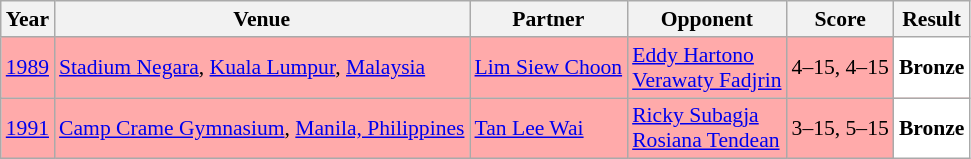<table class="sortable wikitable" style="font-size: 90%;">
<tr>
<th>Year</th>
<th>Venue</th>
<th>Partner</th>
<th>Opponent</th>
<th>Score</th>
<th>Result</th>
</tr>
<tr style="background:#FFAAAA">
<td align="center"><a href='#'>1989</a></td>
<td align="left"><a href='#'>Stadium Negara</a>, <a href='#'>Kuala Lumpur</a>, <a href='#'>Malaysia</a></td>
<td align="left"> <a href='#'>Lim Siew Choon</a></td>
<td align="left"> <a href='#'>Eddy Hartono</a> <br>  <a href='#'>Verawaty Fadjrin</a></td>
<td align="left">4–15, 4–15</td>
<td style="text-align:left; background:white"> <strong>Bronze</strong></td>
</tr>
<tr style="background:#FFAAAA">
<td align="center"><a href='#'>1991</a></td>
<td align="left"><a href='#'>Camp Crame Gymnasium</a>, <a href='#'>Manila, Philippines</a></td>
<td align="left"> <a href='#'>Tan Lee Wai</a></td>
<td align="left"> <a href='#'>Ricky Subagja</a> <br>  <a href='#'>Rosiana Tendean</a></td>
<td align="left">3–15, 5–15</td>
<td style="text-align:left; background:white"> <strong>Bronze</strong></td>
</tr>
</table>
